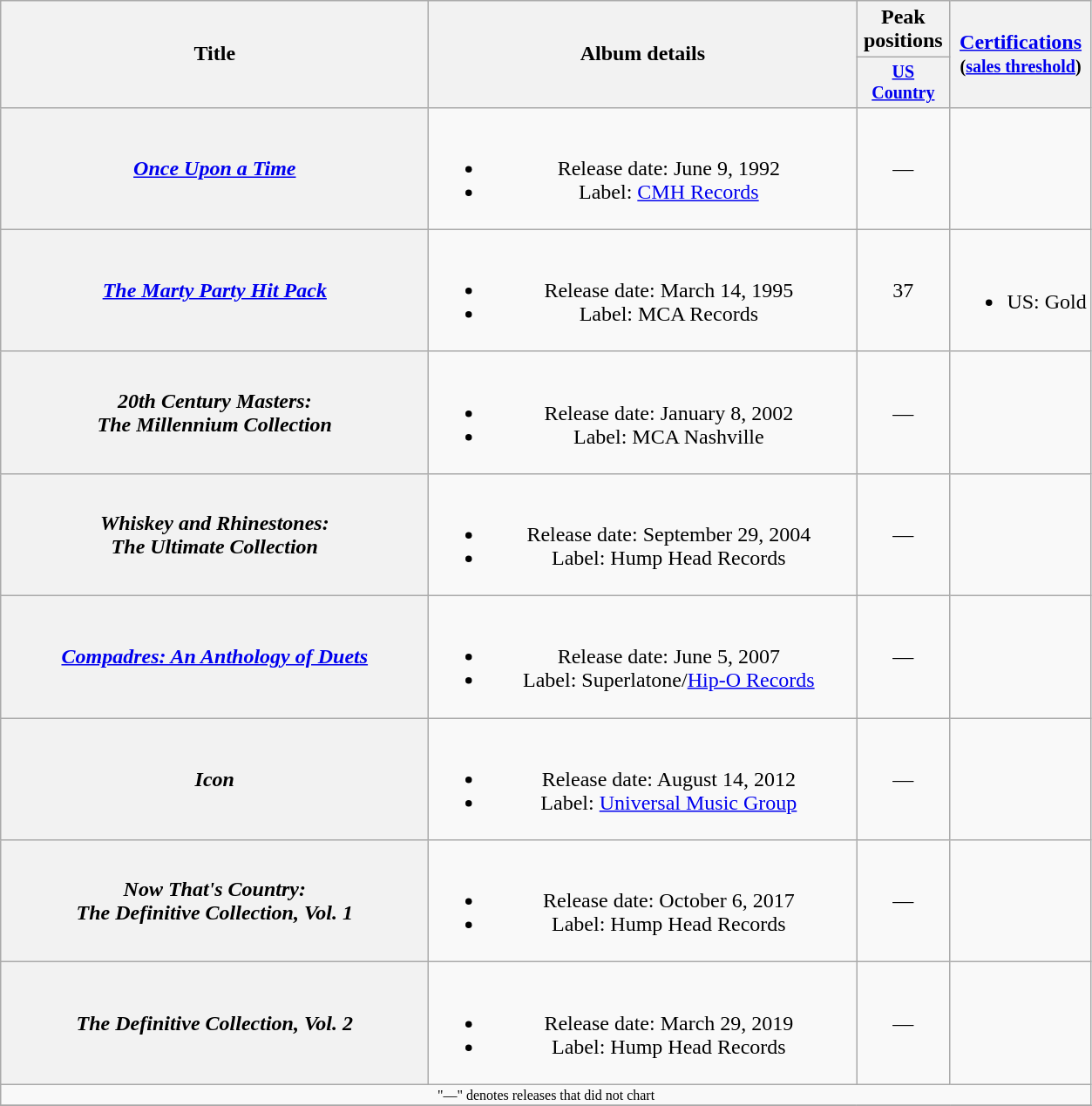<table class="wikitable plainrowheaders" style="text-align:center;">
<tr>
<th rowspan="2" style="width:20em;">Title</th>
<th rowspan="2" style="width:20em;">Album details</th>
<th colspan="1">Peak positions</th>
<th rowspan="2"><a href='#'>Certifications</a><br><small>(<a href='#'>sales threshold</a>)</small></th>
</tr>
<tr style="font-size:smaller;">
<th width="65"><a href='#'>US Country</a><br></th>
</tr>
<tr>
<th scope="row"><em><a href='#'>Once Upon a Time</a></em></th>
<td><br><ul><li>Release date: June 9, 1992</li><li>Label: <a href='#'>CMH Records</a></li></ul></td>
<td>—</td>
<td></td>
</tr>
<tr>
<th scope="row"><em><a href='#'>The Marty Party Hit Pack</a></em></th>
<td><br><ul><li>Release date: March 14, 1995</li><li>Label: MCA Records</li></ul></td>
<td>37</td>
<td align="left"><br><ul><li>US: Gold</li></ul></td>
</tr>
<tr>
<th scope="row"><em>20th Century Masters:<br>The Millennium Collection</em></th>
<td><br><ul><li>Release date: January 8, 2002</li><li>Label: MCA Nashville</li></ul></td>
<td>—</td>
<td></td>
</tr>
<tr>
<th scope="row"><em>Whiskey and Rhinestones: <br>The Ultimate Collection</em></th>
<td><br><ul><li>Release date: September 29, 2004</li><li>Label: Hump Head Records</li></ul></td>
<td>—</td>
<td align="left"></td>
</tr>
<tr>
<th scope="row"><em><a href='#'>Compadres: An Anthology of Duets</a></em></th>
<td><br><ul><li>Release date: June 5, 2007</li><li>Label: Superlatone/<a href='#'>Hip-O Records</a></li></ul></td>
<td>—</td>
<td align="left"></td>
</tr>
<tr>
<th scope="row"><em>Icon</em></th>
<td><br><ul><li>Release date: August 14, 2012</li><li>Label: <a href='#'>Universal Music Group</a></li></ul></td>
<td>—</td>
<td align="left"></td>
</tr>
<tr>
<th scope="row"><em>Now That's Country: <br>The Definitive Collection, Vol. 1</em></th>
<td><br><ul><li>Release date: October 6, 2017</li><li>Label: Hump Head Records</li></ul></td>
<td>—</td>
<td align="left"></td>
</tr>
<tr>
<th scope="row"><em>The Definitive Collection, Vol. 2</em></th>
<td><br><ul><li>Release date: March 29, 2019</li><li>Label: Hump Head Records</li></ul></td>
<td>—</td>
<td align="left"></td>
</tr>
<tr>
<td colspan="4" style="font-size: 8pt">"—" denotes releases that did not chart</td>
</tr>
<tr>
</tr>
</table>
